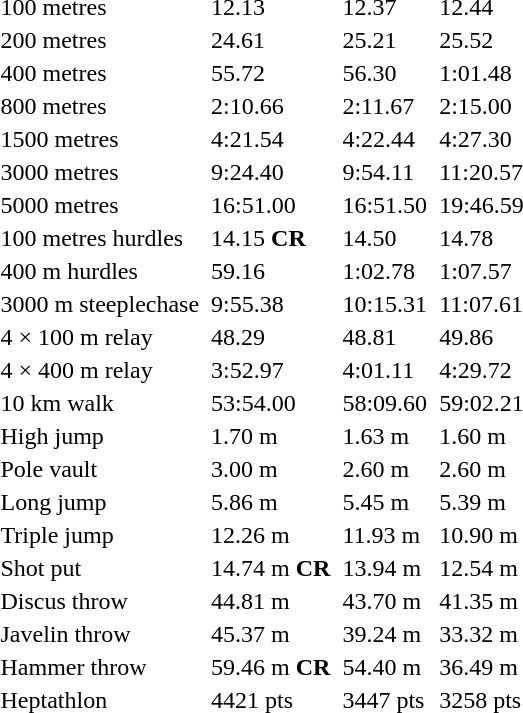<table>
<tr>
<td>100 metres</td>
<td></td>
<td>12.13</td>
<td></td>
<td>12.37</td>
<td></td>
<td>12.44</td>
</tr>
<tr>
<td>200 metres</td>
<td></td>
<td>24.61</td>
<td></td>
<td>25.21</td>
<td></td>
<td>25.52</td>
</tr>
<tr>
<td>400 metres</td>
<td></td>
<td>55.72</td>
<td></td>
<td>56.30</td>
<td></td>
<td>1:01.48</td>
</tr>
<tr>
<td>800 metres</td>
<td></td>
<td>2:10.66</td>
<td></td>
<td>2:11.67</td>
<td></td>
<td>2:15.00</td>
</tr>
<tr>
<td>1500 metres</td>
<td></td>
<td>4:21.54</td>
<td></td>
<td>4:22.44</td>
<td></td>
<td>4:27.30</td>
</tr>
<tr>
<td>3000 metres</td>
<td></td>
<td>9:24.40</td>
<td></td>
<td>9:54.11</td>
<td></td>
<td>11:20.57</td>
</tr>
<tr>
<td>5000 metres</td>
<td></td>
<td>16:51.00</td>
<td></td>
<td>16:51.50</td>
<td></td>
<td>19:46.59</td>
</tr>
<tr>
<td>100 metres hurdles</td>
<td></td>
<td>14.15 <strong>CR</strong></td>
<td></td>
<td>14.50</td>
<td></td>
<td>14.78</td>
</tr>
<tr>
<td>400 m hurdles</td>
<td></td>
<td>59.16</td>
<td></td>
<td>1:02.78</td>
<td></td>
<td>1:07.57</td>
</tr>
<tr>
<td>3000 m steeplechase</td>
<td></td>
<td>9:55.38</td>
<td></td>
<td>10:15.31</td>
<td></td>
<td>11:07.61</td>
</tr>
<tr>
<td>4 × 100 m relay</td>
<td></td>
<td>48.29</td>
<td></td>
<td>48.81</td>
<td></td>
<td>49.86</td>
</tr>
<tr>
<td>4 × 400 m relay</td>
<td></td>
<td>3:52.97</td>
<td></td>
<td>4:01.11</td>
<td></td>
<td>4:29.72</td>
</tr>
<tr>
<td>10 km walk</td>
<td></td>
<td>53:54.00</td>
<td></td>
<td>58:09.60</td>
<td></td>
<td>59:02.21</td>
</tr>
<tr>
<td>High jump</td>
<td></td>
<td>1.70 m</td>
<td></td>
<td>1.63 m</td>
<td></td>
<td>1.60 m</td>
</tr>
<tr>
<td>Pole vault</td>
<td></td>
<td>3.00 m</td>
<td></td>
<td>2.60 m</td>
<td></td>
<td>2.60 m</td>
</tr>
<tr>
<td>Long jump</td>
<td></td>
<td>5.86 m</td>
<td></td>
<td>5.45 m</td>
<td></td>
<td>5.39 m</td>
</tr>
<tr>
<td>Triple jump</td>
<td></td>
<td>12.26 m</td>
<td></td>
<td>11.93 m</td>
<td></td>
<td>10.90 m</td>
</tr>
<tr>
<td>Shot put</td>
<td></td>
<td>14.74 m <strong>CR</strong></td>
<td></td>
<td>13.94 m</td>
<td></td>
<td>12.54 m</td>
</tr>
<tr>
<td>Discus throw</td>
<td></td>
<td>44.81 m</td>
<td></td>
<td>43.70 m</td>
<td></td>
<td>41.35 m</td>
</tr>
<tr>
<td>Javelin throw</td>
<td></td>
<td>45.37 m</td>
<td></td>
<td>39.24 m</td>
<td></td>
<td>33.32 m</td>
</tr>
<tr>
<td>Hammer throw</td>
<td></td>
<td>59.46 m <strong>CR</strong></td>
<td></td>
<td>54.40 m</td>
<td></td>
<td>36.49 m</td>
</tr>
<tr>
<td>Heptathlon</td>
<td></td>
<td>4421 pts</td>
<td></td>
<td>3447 pts</td>
<td></td>
<td>3258 pts</td>
</tr>
</table>
